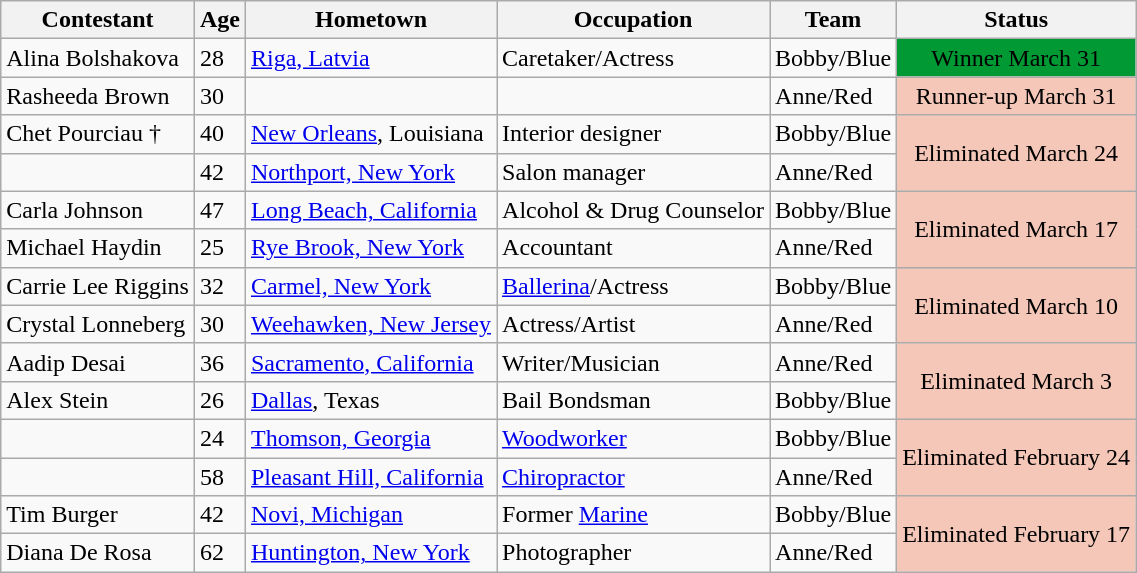<table class="wikitable"  style="border-collapse:collapse;">
<tr>
<th>Contestant</th>
<th>Age</th>
<th>Hometown</th>
<th>Occupation</th>
<th>Team</th>
<th>Status</th>
</tr>
<tr>
<td>Alina Bolshakova</td>
<td>28</td>
<td><a href='#'>Riga, Latvia</a></td>
<td>Caretaker/Actress</td>
<td>Bobby/Blue</td>
<td style="background:#093; text-align:center;"><span>Winner March 31</span></td>
</tr>
<tr>
<td>Rasheeda Brown</td>
<td>30</td>
<td></td>
<td></td>
<td>Anne/Red</td>
<td style="background:#f4c7b8; text-align:center;">Runner-up March 31</td>
</tr>
<tr>
<td>Chet Pourciau †</td>
<td>40</td>
<td><a href='#'>New Orleans</a>, Louisiana</td>
<td>Interior designer</td>
<td>Bobby/Blue</td>
<td rowspan=2 style="background:#f4c7b8; text-align:center;">Eliminated March 24</td>
</tr>
<tr>
<td></td>
<td>42</td>
<td><a href='#'>Northport, New York</a></td>
<td>Salon manager</td>
<td>Anne/Red</td>
</tr>
<tr>
<td>Carla Johnson</td>
<td>47</td>
<td><a href='#'>Long Beach, California</a></td>
<td>Alcohol & Drug Counselor</td>
<td>Bobby/Blue</td>
<td rowspan=2 style="background:#f4c7b8; text-align:center;">Eliminated March 17</td>
</tr>
<tr>
<td>Michael Haydin</td>
<td>25</td>
<td><a href='#'>Rye Brook, New York</a></td>
<td>Accountant</td>
<td>Anne/Red</td>
</tr>
<tr>
<td>Carrie Lee Riggins</td>
<td>32</td>
<td><a href='#'>Carmel, New York</a></td>
<td><a href='#'>Ballerina</a>/Actress</td>
<td>Bobby/Blue</td>
<td rowspan=2 style="background:#f4c7b8; text-align:center;">Eliminated March 10</td>
</tr>
<tr>
<td>Crystal Lonneberg</td>
<td>30</td>
<td><a href='#'>Weehawken, New Jersey</a></td>
<td>Actress/Artist</td>
<td>Anne/Red</td>
</tr>
<tr>
<td>Aadip Desai</td>
<td>36</td>
<td><a href='#'>Sacramento, California</a></td>
<td>Writer/Musician</td>
<td>Anne/Red</td>
<td rowspan=2 style="background:#f4c7b8; text-align:center;">Eliminated March 3</td>
</tr>
<tr>
<td>Alex Stein</td>
<td>26</td>
<td><a href='#'>Dallas</a>, Texas</td>
<td>Bail Bondsman</td>
<td>Bobby/Blue</td>
</tr>
<tr>
<td></td>
<td>24</td>
<td><a href='#'>Thomson, Georgia</a></td>
<td><a href='#'>Woodworker</a></td>
<td>Bobby/Blue</td>
<td rowspan=2 style="background:#f4c7b8; text-align:center;">Eliminated February 24</td>
</tr>
<tr>
<td></td>
<td>58</td>
<td><a href='#'>Pleasant Hill, California</a></td>
<td><a href='#'>Chiropractor</a></td>
<td>Anne/Red</td>
</tr>
<tr>
<td>Tim Burger</td>
<td>42</td>
<td><a href='#'>Novi, Michigan</a></td>
<td>Former <a href='#'>Marine</a></td>
<td>Bobby/Blue</td>
<td rowspan=2 style="background:#f4c7b8; text-align:center;">Eliminated February 17</td>
</tr>
<tr>
<td>Diana De Rosa</td>
<td>62</td>
<td><a href='#'>Huntington, New York</a></td>
<td>Photographer</td>
<td>Anne/Red</td>
</tr>
</table>
